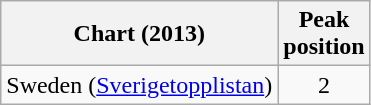<table class="wikitable">
<tr>
<th>Chart (2013)</th>
<th>Peak<br>position</th>
</tr>
<tr>
<td>Sweden (<a href='#'>Sverigetopplistan</a>)</td>
<td align="center">2</td>
</tr>
</table>
